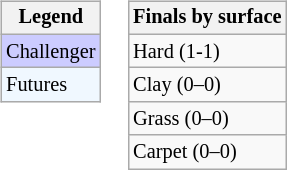<table>
<tr valign=top>
<td><br><table class=wikitable style="font-size:85%">
<tr>
<th>Legend</th>
</tr>
<tr style="background:#ccccff;">
<td>Challenger</td>
</tr>
<tr style="background:#f0f8ff;">
<td>Futures</td>
</tr>
</table>
</td>
<td><br><table class=wikitable style="font-size:85%">
<tr>
<th>Finals by surface</th>
</tr>
<tr>
<td>Hard (1-1)</td>
</tr>
<tr>
<td>Clay (0–0)</td>
</tr>
<tr>
<td>Grass (0–0)</td>
</tr>
<tr>
<td>Carpet (0–0)</td>
</tr>
</table>
</td>
</tr>
</table>
